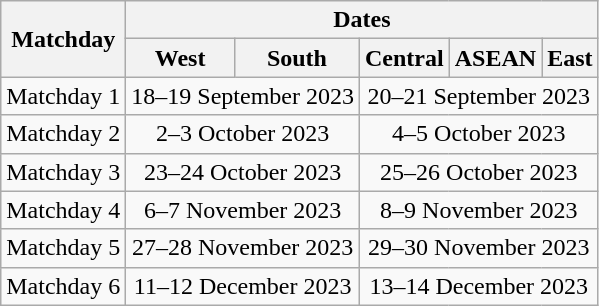<table class="wikitable" style="text-align:center">
<tr>
<th rowspan=2>Matchday</th>
<th colspan=5>Dates</th>
</tr>
<tr>
<th>West</th>
<th>South</th>
<th>Central</th>
<th>ASEAN</th>
<th>East</th>
</tr>
<tr>
<td>Matchday 1</td>
<td colspan=2>18–19 September 2023</td>
<td colspan=3>20–21 September 2023</td>
</tr>
<tr>
<td>Matchday 2</td>
<td colspan=2>2–3 October 2023</td>
<td colspan=3>4–5 October 2023</td>
</tr>
<tr>
<td>Matchday 3</td>
<td colspan=2>23–24 October 2023</td>
<td colspan=3>25–26 October 2023</td>
</tr>
<tr>
<td>Matchday 4</td>
<td colspan=2>6–7 November 2023</td>
<td colspan=3>8–9 November 2023</td>
</tr>
<tr>
<td>Matchday 5</td>
<td colspan=2>27–28 November 2023</td>
<td colspan=3>29–30 November 2023</td>
</tr>
<tr>
<td>Matchday 6</td>
<td colspan=2>11–12 December 2023</td>
<td colspan=3>13–14 December 2023</td>
</tr>
</table>
